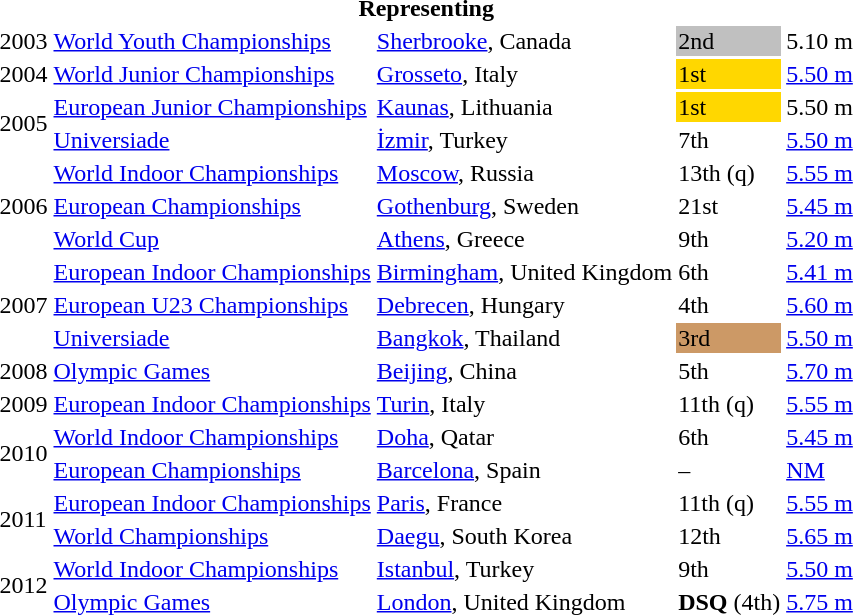<table>
<tr>
<th colspan="5">Representing </th>
</tr>
<tr>
<td>2003</td>
<td><a href='#'>World Youth Championships</a></td>
<td><a href='#'>Sherbrooke</a>, Canada</td>
<td style="background:silver;">2nd</td>
<td>5.10 m</td>
</tr>
<tr>
<td>2004</td>
<td><a href='#'>World Junior Championships</a></td>
<td><a href='#'>Grosseto</a>, Italy</td>
<td style="background:gold;">1st</td>
<td><a href='#'>5.50 m</a></td>
</tr>
<tr>
<td rowspan=2>2005</td>
<td><a href='#'>European Junior Championships</a></td>
<td><a href='#'>Kaunas</a>, Lithuania</td>
<td style="background:gold;">1st</td>
<td>5.50 m</td>
</tr>
<tr>
<td><a href='#'>Universiade</a></td>
<td><a href='#'>İzmir</a>, Turkey</td>
<td>7th</td>
<td><a href='#'>5.50 m</a></td>
</tr>
<tr>
<td rowspan=3>2006</td>
<td><a href='#'>World Indoor Championships</a></td>
<td><a href='#'>Moscow</a>, Russia</td>
<td>13th (q)</td>
<td><a href='#'>5.55 m</a></td>
</tr>
<tr>
<td><a href='#'>European Championships</a></td>
<td><a href='#'>Gothenburg</a>, Sweden</td>
<td>21st</td>
<td><a href='#'>5.45 m</a></td>
</tr>
<tr>
<td><a href='#'>World Cup</a></td>
<td><a href='#'>Athens</a>, Greece</td>
<td>9th</td>
<td><a href='#'>5.20 m</a></td>
</tr>
<tr>
<td rowspan=3>2007</td>
<td><a href='#'>European Indoor Championships</a></td>
<td><a href='#'>Birmingham</a>, United Kingdom</td>
<td>6th</td>
<td><a href='#'>5.41 m</a></td>
</tr>
<tr>
<td><a href='#'>European U23 Championships</a></td>
<td><a href='#'>Debrecen</a>, Hungary</td>
<td>4th</td>
<td><a href='#'>5.60 m</a></td>
</tr>
<tr>
<td><a href='#'>Universiade</a></td>
<td><a href='#'>Bangkok</a>, Thailand</td>
<td style="background:#c96;">3rd</td>
<td><a href='#'>5.50 m</a></td>
</tr>
<tr>
<td>2008</td>
<td><a href='#'>Olympic Games</a></td>
<td><a href='#'>Beijing</a>, China</td>
<td>5th</td>
<td><a href='#'>5.70 m</a></td>
</tr>
<tr>
<td>2009</td>
<td><a href='#'>European Indoor Championships</a></td>
<td><a href='#'>Turin</a>, Italy</td>
<td>11th (q)</td>
<td><a href='#'>5.55 m</a></td>
</tr>
<tr>
<td rowspan=2>2010</td>
<td><a href='#'>World Indoor Championships</a></td>
<td><a href='#'>Doha</a>, Qatar</td>
<td>6th</td>
<td><a href='#'>5.45 m</a></td>
</tr>
<tr>
<td><a href='#'>European Championships</a></td>
<td><a href='#'>Barcelona</a>, Spain</td>
<td>–</td>
<td><a href='#'>NM</a></td>
</tr>
<tr>
<td rowspan=2>2011</td>
<td><a href='#'>European Indoor Championships</a></td>
<td><a href='#'>Paris</a>, France</td>
<td>11th (q)</td>
<td><a href='#'>5.55 m</a></td>
</tr>
<tr>
<td><a href='#'>World Championships</a></td>
<td><a href='#'>Daegu</a>, South Korea</td>
<td>12th</td>
<td><a href='#'>5.65 m</a></td>
</tr>
<tr>
<td rowspan=2>2012</td>
<td><a href='#'>World Indoor Championships</a></td>
<td><a href='#'>Istanbul</a>, Turkey</td>
<td>9th</td>
<td><a href='#'>5.50 m</a></td>
</tr>
<tr>
<td><a href='#'>Olympic Games</a></td>
<td><a href='#'>London</a>, United Kingdom</td>
<td><strong>DSQ</strong> (4th)</td>
<td><a href='#'>5.75 m</a></td>
</tr>
</table>
